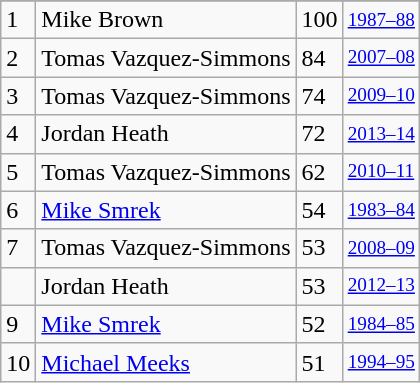<table class="wikitable">
<tr>
</tr>
<tr>
<td>1</td>
<td>Mike Brown</td>
<td>100</td>
<td style="font-size:80%;"><a href='#'>1987–88</a></td>
</tr>
<tr>
<td>2</td>
<td>Tomas Vazquez-Simmons</td>
<td>84</td>
<td style="font-size:80%;"><a href='#'>2007–08</a></td>
</tr>
<tr>
<td>3</td>
<td>Tomas Vazquez-Simmons</td>
<td>74</td>
<td style="font-size:80%;"><a href='#'>2009–10</a></td>
</tr>
<tr>
<td>4</td>
<td>Jordan Heath</td>
<td>72</td>
<td style="font-size:80%;"><a href='#'>2013–14</a></td>
</tr>
<tr>
<td>5</td>
<td>Tomas Vazquez-Simmons</td>
<td>62</td>
<td style="font-size:80%;"><a href='#'>2010–11</a></td>
</tr>
<tr>
<td>6</td>
<td><a href='#'>Mike Smrek</a></td>
<td>54</td>
<td style="font-size:80%;"><a href='#'>1983–84</a></td>
</tr>
<tr>
<td>7</td>
<td>Tomas Vazquez-Simmons</td>
<td>53</td>
<td style="font-size:80%;"><a href='#'>2008–09</a></td>
</tr>
<tr>
<td></td>
<td>Jordan Heath</td>
<td>53</td>
<td style="font-size:80%;"><a href='#'>2012–13</a></td>
</tr>
<tr>
<td>9</td>
<td><a href='#'>Mike Smrek</a></td>
<td>52</td>
<td style="font-size:80%;"><a href='#'>1984–85</a></td>
</tr>
<tr>
<td>10</td>
<td><a href='#'>Michael Meeks</a></td>
<td>51</td>
<td style="font-size:80%;"><a href='#'>1994–95</a></td>
</tr>
</table>
